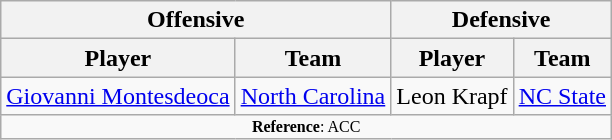<table class="wikitable">
<tr>
<th colspan="2">Offensive</th>
<th colspan="2">Defensive</th>
</tr>
<tr>
<th>Player</th>
<th>Team</th>
<th>Player</th>
<th>Team</th>
</tr>
<tr>
<td><a href='#'>Giovanni Montesdeoca</a></td>
<td><a href='#'>North Carolina</a></td>
<td>Leon Krapf</td>
<td><a href='#'>NC State</a></td>
</tr>
<tr>
<td colspan="12"  style="font-size:8pt; text-align:center;"><strong>Reference</strong>: ACC</td>
</tr>
</table>
